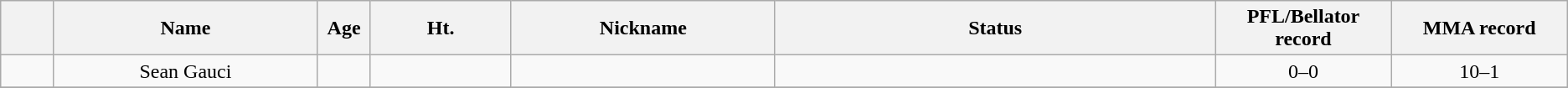<table class="wikitable sortable" style="text-align:center;">
<tr>
<th width=3%></th>
<th width=15%>Name</th>
<th width=3%>Age</th>
<th width=8%>Ht.</th>
<th width="15%">Nickname</th>
<th width=25%>Status</th>
<th width="10%">PFL/Bellator record</th>
<th width=10%>MMA record</th>
</tr>
<tr>
<td></td>
<td>Sean Gauci</td>
<td></td>
<td></td>
<td></td>
<td></td>
<td>0–0</td>
<td>10–1</td>
</tr>
<tr>
</tr>
</table>
